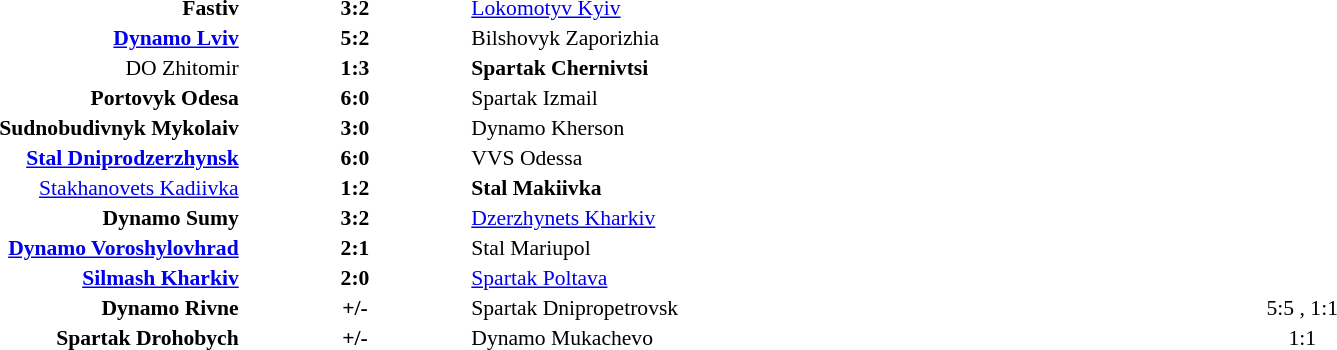<table width=100% cellspacing=1>
<tr>
<th width=20%></th>
<th width=12%></th>
<th width=20%></th>
<th></th>
</tr>
<tr style=font-size:90%>
<td align=right><strong>Fastiv</strong></td>
<td align=center><strong>3:2</strong></td>
<td><a href='#'>Lokomotyv Kyiv</a></td>
<td align=center></td>
</tr>
<tr style=font-size:90%>
<td align=right><strong><a href='#'>Dynamo Lviv</a></strong></td>
<td align=center><strong>5:2</strong></td>
<td>Bilshovyk Zaporizhia</td>
<td align=center></td>
</tr>
<tr style=font-size:90%>
<td align=right>DO Zhitomir</td>
<td align=center><strong>1:3</strong></td>
<td><strong>Spartak Chernivtsi</strong></td>
<td></td>
</tr>
<tr style=font-size:90%>
<td align=right><strong>Portovyk Odesa</strong></td>
<td align=center><strong>6:0</strong></td>
<td>Spartak Izmail</td>
<td align=center></td>
</tr>
<tr style=font-size:90%>
<td align=right><strong>Sudnobudivnyk Mykolaiv</strong></td>
<td align=center><strong>3:0</strong></td>
<td>Dynamo Kherson</td>
<td align=center></td>
</tr>
<tr style=font-size:90%>
<td align=right><strong><a href='#'>Stal Dniprodzerzhynsk</a></strong></td>
<td align=center><strong>6:0</strong></td>
<td>VVS Odessa</td>
<td align=center></td>
</tr>
<tr style=font-size:90%>
<td align=right><a href='#'>Stakhanovets Kadiivka</a></td>
<td align=center><strong>1:2</strong></td>
<td><strong>Stal Makiivka</strong></td>
<td align=center></td>
</tr>
<tr style=font-size:90%>
<td align=right><strong>Dynamo Sumy</strong></td>
<td align=center><strong>3:2</strong></td>
<td><a href='#'>Dzerzhynets Kharkiv</a></td>
<td align=center></td>
</tr>
<tr style=font-size:90%>
<td align=right><strong><a href='#'>Dynamo Voroshylovhrad</a></strong></td>
<td align=center><strong>2:1</strong></td>
<td>Stal Mariupol</td>
<td align=center></td>
</tr>
<tr style=font-size:90%>
<td align=right><strong><a href='#'>Silmash Kharkiv</a></strong></td>
<td align=center><strong>2:0</strong></td>
<td><a href='#'>Spartak Poltava</a></td>
<td align=center></td>
</tr>
<tr style=font-size:90%>
<td align=right><strong>Dynamo Rivne</strong></td>
<td align=center><strong>+/-</strong></td>
<td>Spartak Dnipropetrovsk</td>
<td align=center>5:5 , 1:1 </td>
</tr>
<tr style=font-size:90%>
<td align=right><strong>Spartak Drohobych</strong></td>
<td align=center><strong>+/-</strong></td>
<td>Dynamo Mukachevo</td>
<td align=center>1:1 </td>
</tr>
</table>
